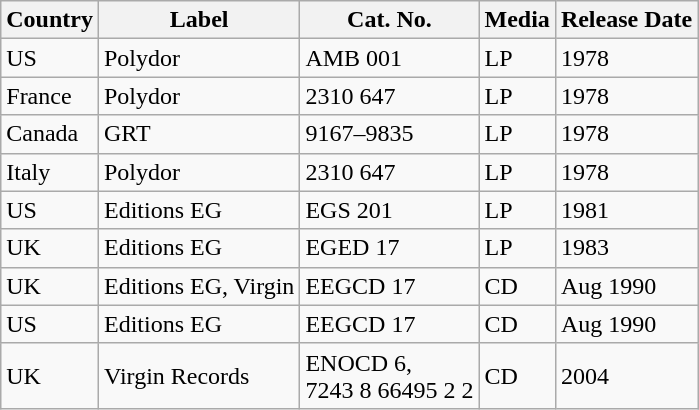<table class="wikitable">
<tr>
<th>Country</th>
<th>Label</th>
<th>Cat. No.</th>
<th>Media</th>
<th>Release Date</th>
</tr>
<tr>
<td>US</td>
<td>Polydor</td>
<td>AMB 001</td>
<td>LP</td>
<td>1978</td>
</tr>
<tr>
<td>France</td>
<td>Polydor</td>
<td>2310 647</td>
<td>LP</td>
<td>1978</td>
</tr>
<tr>
<td>Canada</td>
<td>GRT</td>
<td>9167–9835</td>
<td>LP</td>
<td>1978</td>
</tr>
<tr>
<td>Italy</td>
<td>Polydor</td>
<td>2310 647</td>
<td>LP</td>
<td>1978</td>
</tr>
<tr>
<td>US</td>
<td>Editions EG</td>
<td>EGS 201</td>
<td>LP</td>
<td>1981</td>
</tr>
<tr>
<td>UK</td>
<td>Editions EG</td>
<td>EGED 17</td>
<td>LP</td>
<td>1983</td>
</tr>
<tr>
<td>UK</td>
<td>Editions EG, Virgin</td>
<td>EEGCD 17</td>
<td>CD</td>
<td>Aug 1990</td>
</tr>
<tr>
<td>US</td>
<td>Editions EG</td>
<td>EEGCD 17</td>
<td>CD</td>
<td>Aug 1990</td>
</tr>
<tr>
<td>UK</td>
<td>Virgin Records</td>
<td>ENOCD 6,<br>7243 8 66495 2 2</td>
<td>CD</td>
<td>2004</td>
</tr>
</table>
